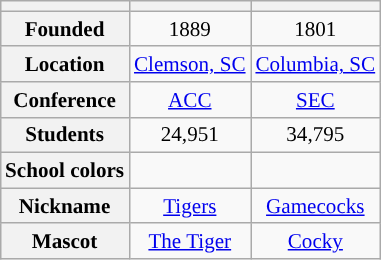<table class="wikitable" style="float:right; clear:right; margin-left:1em; font-size:88%;">
<tr>
<th></th>
<th><a href='#'></a></th>
<th><a href='#'></a></th>
</tr>
<tr>
<th scope=row>Founded</th>
<td align=center>1889</td>
<td align=center>1801</td>
</tr>
<tr>
<th scope=row>Location</th>
<td align=center><a href='#'>Clemson, SC</a></td>
<td align=center><a href='#'>Columbia, SC</a></td>
</tr>
<tr>
<th scope=row>Conference</th>
<td align=center><a href='#'>ACC</a></td>
<td align=center><a href='#'>SEC</a></td>
</tr>
<tr>
<th scope=row>Students</th>
<td align=center>24,951</td>
<td align=center>34,795</td>
</tr>
<tr>
<th scope=row>School colors</th>
<td align=center> </td>
<td align=center> </td>
</tr>
<tr>
<th scope=row>Nickname</th>
<td align=center><a href='#'>Tigers</a></td>
<td align=center><a href='#'>Gamecocks</a></td>
</tr>
<tr>
<th scope=row>Mascot</th>
<td align=center><a href='#'>The Tiger</a></td>
<td align=center><a href='#'>Cocky</a></td>
</tr>
</table>
